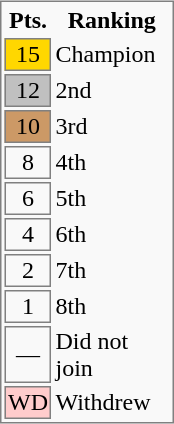<table style="background:#F9F9F9;float: right; border: 1px solid gray; margin: .46em 0 0 .2em;">
<tr>
<th width="25px">Pts.</th>
<th width="75px">Ranking</th>
</tr>
<tr>
<td bgcolor=gold align=center style="border: 1px solid gray;">15</td>
<td>Champion</td>
</tr>
<tr>
<td bgcolor=silver align=center style="border: 1px solid gray;">12</td>
<td>2nd</td>
</tr>
<tr>
<td bgcolor=#CC9966 align=center style="border: 1px solid gray;">10</td>
<td>3rd</td>
</tr>
<tr>
<td align=center style="border: 1px solid gray;">8</td>
<td>4th</td>
</tr>
<tr>
<td align=center style="border: 1px solid gray;">6</td>
<td>5th</td>
</tr>
<tr>
<td align=center style="border: 1px solid gray;">4</td>
<td>6th</td>
</tr>
<tr>
<td align=center style="border: 1px solid gray;">2</td>
<td>7th</td>
</tr>
<tr>
<td align=center style="border: 1px solid gray;">1</td>
<td>8th</td>
</tr>
<tr>
<td align=center style="border: 1px solid gray;">—</td>
<td>Did not join</td>
</tr>
<tr>
<td bgcolor=#FFCCCC align=center style="border: 1px solid gray;">WD</td>
<td>Withdrew</td>
</tr>
</table>
